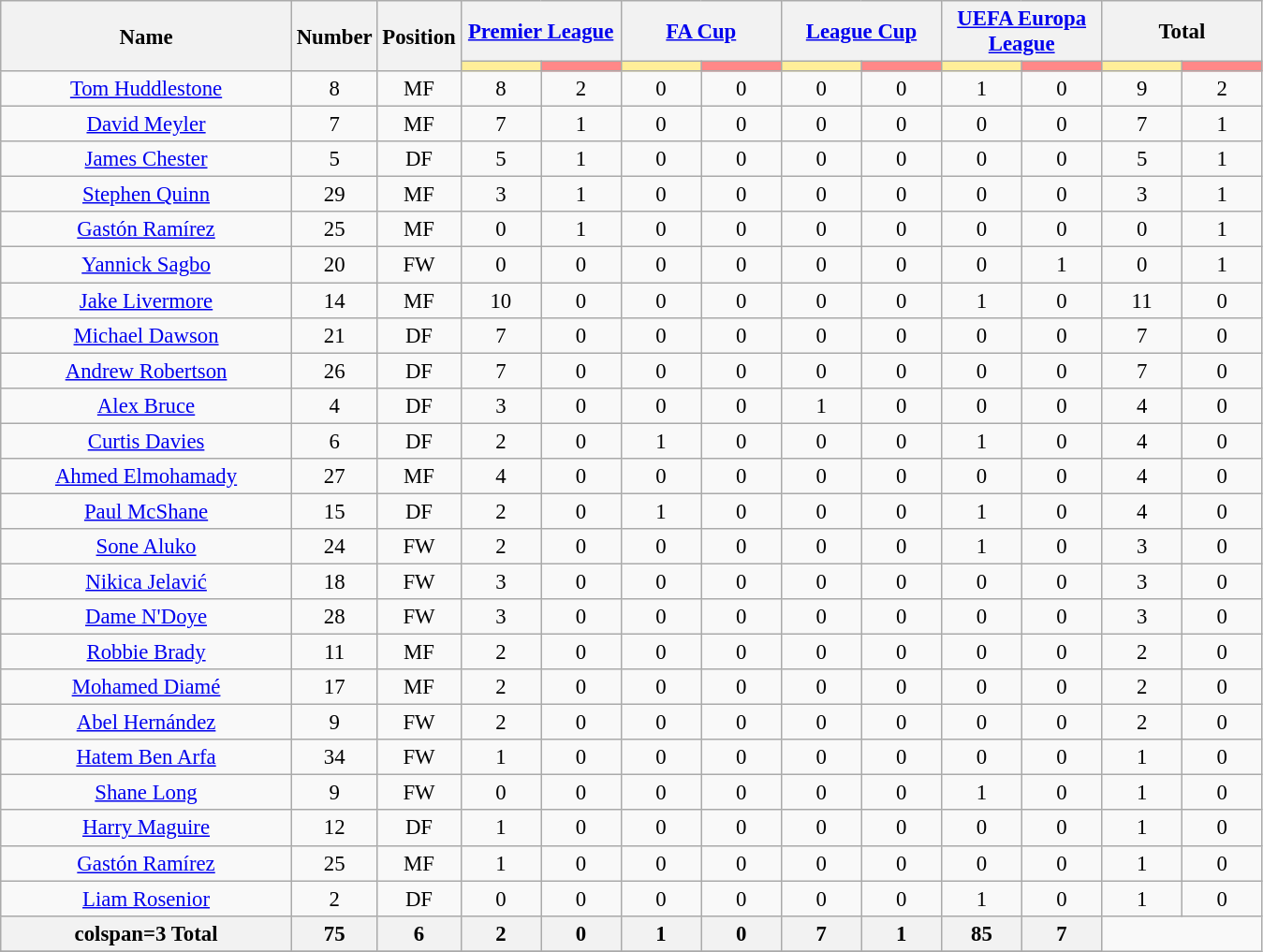<table class="wikitable" style="font-size: 95%; text-align: center;">
<tr>
<th rowspan=2; width=200>Name</th>
<th rowspan=2>Number</th>
<th rowspan=2>Position</th>
<th colspan=2><a href='#'>Premier League</a></th>
<th colspan=2><a href='#'>FA Cup</a></th>
<th colspan=2><a href='#'>League Cup</a></th>
<th colspan=2><a href='#'>UEFA Europa League</a></th>
<th colspan=2>Total</th>
</tr>
<tr>
<th width=50 style="background:#FFEE99"></th>
<th width=50 style="background:#FF8888"></th>
<th width=50 style="background:#FFEE99"></th>
<th width=50 style="background:#FF8888"></th>
<th width=50 style="background:#FFEE99"></th>
<th width=50 style="background:#FF8888"></th>
<th width=50 style="background:#FFEE99"></th>
<th width=50 style="background:#FF8888"></th>
<th width=50 style="background:#FFEE99"></th>
<th width=50 style="background:#FF8888"></th>
</tr>
<tr>
<td> <a href='#'>Tom Huddlestone</a></td>
<td>8</td>
<td>MF</td>
<td>8</td>
<td>2</td>
<td>0</td>
<td>0</td>
<td>0</td>
<td>0</td>
<td>1</td>
<td>0</td>
<td>9</td>
<td>2</td>
</tr>
<tr>
<td> <a href='#'>David Meyler</a></td>
<td>7</td>
<td>MF</td>
<td>7</td>
<td>1</td>
<td>0</td>
<td>0</td>
<td>0</td>
<td>0</td>
<td>0</td>
<td>0</td>
<td>7</td>
<td>1</td>
</tr>
<tr>
<td> <a href='#'>James Chester</a></td>
<td>5</td>
<td>DF</td>
<td>5</td>
<td>1</td>
<td>0</td>
<td>0</td>
<td>0</td>
<td>0</td>
<td>0</td>
<td>0</td>
<td>5</td>
<td>1</td>
</tr>
<tr>
<td> <a href='#'>Stephen Quinn</a></td>
<td>29</td>
<td>MF</td>
<td>3</td>
<td>1</td>
<td>0</td>
<td>0</td>
<td>0</td>
<td>0</td>
<td>0</td>
<td>0</td>
<td>3</td>
<td>1</td>
</tr>
<tr>
<td> <a href='#'>Gastón Ramírez</a></td>
<td>25</td>
<td>MF</td>
<td>0</td>
<td>1</td>
<td>0</td>
<td>0</td>
<td>0</td>
<td>0</td>
<td>0</td>
<td>0</td>
<td>0</td>
<td>1</td>
</tr>
<tr>
<td> <a href='#'>Yannick Sagbo</a></td>
<td>20</td>
<td>FW</td>
<td>0</td>
<td>0</td>
<td>0</td>
<td>0</td>
<td>0</td>
<td>0</td>
<td>0</td>
<td>1</td>
<td>0</td>
<td>1</td>
</tr>
<tr>
<td> <a href='#'>Jake Livermore</a></td>
<td>14</td>
<td>MF</td>
<td>10</td>
<td>0</td>
<td>0</td>
<td>0</td>
<td>0</td>
<td>0</td>
<td>1</td>
<td>0</td>
<td>11</td>
<td>0</td>
</tr>
<tr>
<td> <a href='#'>Michael Dawson</a></td>
<td>21</td>
<td>DF</td>
<td>7</td>
<td>0</td>
<td>0</td>
<td>0</td>
<td>0</td>
<td>0</td>
<td>0</td>
<td>0</td>
<td>7</td>
<td>0</td>
</tr>
<tr>
<td> <a href='#'>Andrew Robertson</a></td>
<td>26</td>
<td>DF</td>
<td>7</td>
<td>0</td>
<td>0</td>
<td>0</td>
<td>0</td>
<td>0</td>
<td>0</td>
<td>0</td>
<td>7</td>
<td>0</td>
</tr>
<tr>
<td> <a href='#'>Alex Bruce</a></td>
<td>4</td>
<td>DF</td>
<td>3</td>
<td>0</td>
<td>0</td>
<td>0</td>
<td>1</td>
<td>0</td>
<td>0</td>
<td>0</td>
<td>4</td>
<td>0</td>
</tr>
<tr>
<td> <a href='#'>Curtis Davies</a></td>
<td>6</td>
<td>DF</td>
<td>2</td>
<td>0</td>
<td>1</td>
<td>0</td>
<td>0</td>
<td>0</td>
<td>1</td>
<td>0</td>
<td>4</td>
<td>0</td>
</tr>
<tr>
<td> <a href='#'>Ahmed Elmohamady</a></td>
<td>27</td>
<td>MF</td>
<td>4</td>
<td>0</td>
<td>0</td>
<td>0</td>
<td>0</td>
<td>0</td>
<td>0</td>
<td>0</td>
<td>4</td>
<td>0</td>
</tr>
<tr>
<td> <a href='#'>Paul McShane</a></td>
<td>15</td>
<td>DF</td>
<td>2</td>
<td>0</td>
<td>1</td>
<td>0</td>
<td>0</td>
<td>0</td>
<td>1</td>
<td>0</td>
<td>4</td>
<td>0</td>
</tr>
<tr>
<td> <a href='#'>Sone Aluko</a></td>
<td>24</td>
<td>FW</td>
<td>2</td>
<td>0</td>
<td>0</td>
<td>0</td>
<td>0</td>
<td>0</td>
<td>1</td>
<td>0</td>
<td>3</td>
<td>0</td>
</tr>
<tr>
<td> <a href='#'>Nikica Jelavić</a></td>
<td>18</td>
<td>FW</td>
<td>3</td>
<td>0</td>
<td>0</td>
<td>0</td>
<td>0</td>
<td>0</td>
<td>0</td>
<td>0</td>
<td>3</td>
<td>0</td>
</tr>
<tr>
<td> <a href='#'>Dame N'Doye</a></td>
<td>28</td>
<td>FW</td>
<td>3</td>
<td>0</td>
<td>0</td>
<td>0</td>
<td>0</td>
<td>0</td>
<td>0</td>
<td>0</td>
<td>3</td>
<td>0</td>
</tr>
<tr>
<td> <a href='#'>Robbie Brady</a></td>
<td>11</td>
<td>MF</td>
<td>2</td>
<td>0</td>
<td>0</td>
<td>0</td>
<td>0</td>
<td>0</td>
<td>0</td>
<td>0</td>
<td>2</td>
<td>0</td>
</tr>
<tr>
<td> <a href='#'>Mohamed Diamé</a></td>
<td>17</td>
<td>MF</td>
<td>2</td>
<td>0</td>
<td>0</td>
<td>0</td>
<td>0</td>
<td>0</td>
<td>0</td>
<td>0</td>
<td>2</td>
<td>0</td>
</tr>
<tr>
<td> <a href='#'>Abel Hernández</a></td>
<td>9</td>
<td>FW</td>
<td>2</td>
<td>0</td>
<td>0</td>
<td>0</td>
<td>0</td>
<td>0</td>
<td>0</td>
<td>0</td>
<td>2</td>
<td>0</td>
</tr>
<tr>
<td> <a href='#'>Hatem Ben Arfa</a></td>
<td>34</td>
<td>FW</td>
<td>1</td>
<td>0</td>
<td>0</td>
<td>0</td>
<td>0</td>
<td>0</td>
<td>0</td>
<td>0</td>
<td>1</td>
<td>0</td>
</tr>
<tr>
<td> <a href='#'>Shane Long</a></td>
<td>9</td>
<td>FW</td>
<td>0</td>
<td>0</td>
<td>0</td>
<td>0</td>
<td>0</td>
<td>0</td>
<td>1</td>
<td>0</td>
<td>1</td>
<td>0</td>
</tr>
<tr>
<td> <a href='#'>Harry Maguire</a></td>
<td>12</td>
<td>DF</td>
<td>1</td>
<td>0</td>
<td>0</td>
<td>0</td>
<td>0</td>
<td>0</td>
<td>0</td>
<td>0</td>
<td>1</td>
<td>0</td>
</tr>
<tr>
<td> <a href='#'>Gastón Ramírez</a></td>
<td>25</td>
<td>MF</td>
<td>1</td>
<td>0</td>
<td>0</td>
<td>0</td>
<td>0</td>
<td>0</td>
<td>0</td>
<td>0</td>
<td>1</td>
<td>0</td>
</tr>
<tr>
<td> <a href='#'>Liam Rosenior</a></td>
<td>2</td>
<td>DF</td>
<td>0</td>
<td>0</td>
<td>0</td>
<td>0</td>
<td>0</td>
<td>0</td>
<td>1</td>
<td>0</td>
<td>1</td>
<td>0</td>
</tr>
<tr>
<th>colspan=3 Total</th>
<th>75</th>
<th>6</th>
<th>2</th>
<th>0</th>
<th>1</th>
<th>0</th>
<th>7</th>
<th>1</th>
<th>85</th>
<th>7</th>
</tr>
<tr>
</tr>
</table>
